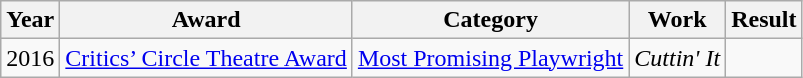<table class="wikitable sortable">
<tr>
<th>Year</th>
<th>Award</th>
<th>Category</th>
<th>Work</th>
<th>Result</th>
</tr>
<tr>
<td>2016</td>
<td><a href='#'>Critics’ Circle Theatre Award</a></td>
<td><a href='#'>Most Promising Playwright</a></td>
<td><em>Cuttin' It</em></td>
<td></td>
</tr>
</table>
